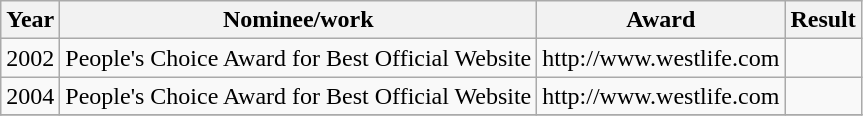<table class="wikitable">
<tr>
<th>Year</th>
<th>Nominee/work</th>
<th>Award</th>
<th>Result</th>
</tr>
<tr>
<td>2002</td>
<td>People's Choice Award for Best Official Website</td>
<td>http://www.westlife.com</td>
<td></td>
</tr>
<tr>
<td>2004</td>
<td>People's Choice Award for Best Official Website</td>
<td>http://www.westlife.com</td>
<td></td>
</tr>
<tr>
</tr>
</table>
